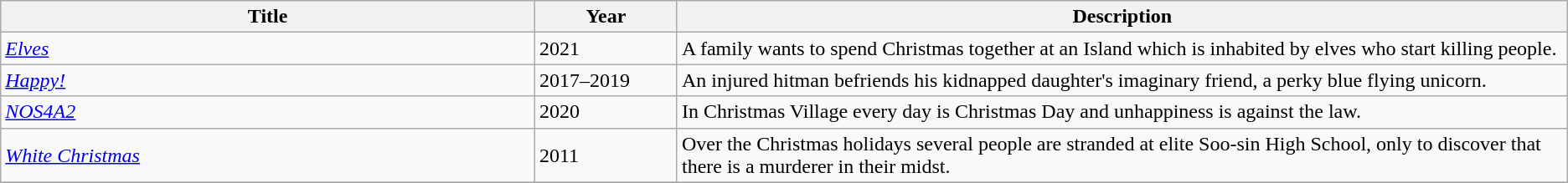<table class="wikitable sortable">
<tr>
<th width="30%">Title</th>
<th width="8%">Year</th>
<th width="50%" class="unsortable">Description</th>
</tr>
<tr>
<td><em><a href='#'>Elves</a></em></td>
<td>2021</td>
<td>A family wants to spend Christmas together at an Island which is inhabited by elves who start killing people.</td>
</tr>
<tr>
<td><em><a href='#'>Happy!</a></em></td>
<td>2017–2019</td>
<td>An injured hitman befriends his kidnapped daughter's imaginary friend, a perky blue flying unicorn.</td>
</tr>
<tr>
<td><em><a href='#'>NOS4A2</a></em></td>
<td>2020</td>
<td>In Christmas Village every day is Christmas Day and unhappiness is against the law.</td>
</tr>
<tr>
<td><em><a href='#'>White Christmas</a></em></td>
<td>2011</td>
<td>Over the Christmas holidays several people are stranded at elite Soo-sin High School, only to discover that there is a murderer in their midst.</td>
</tr>
<tr>
</tr>
</table>
